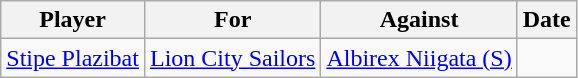<table class="wikitable">
<tr>
<th>Player</th>
<th>For</th>
<th>Against</th>
<th>Date</th>
</tr>
<tr>
<td> <a href='#'>Stipe Plazibat</a></td>
<td><a href='#'>Lion City Sailors</a></td>
<td><a href='#'>Albirex Niigata (S)</a></td>
<td></td>
</tr>
</table>
